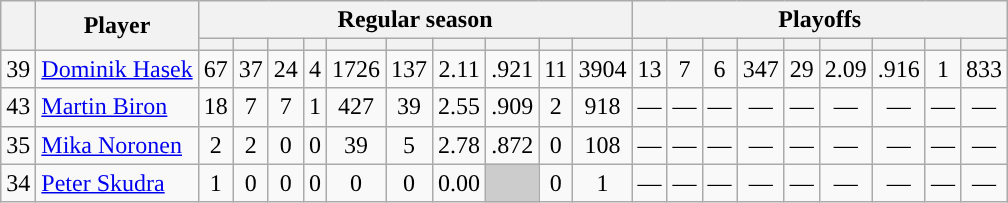<table class="wikitable plainrowheaders" style="text-align:center;">
<tr>
<th scope="col" rowspan="2"></th>
<th scope="col" rowspan="2">Player</th>
<th scope=colgroup colspan=10>Regular season</th>
<th scope=colgroup colspan=9>Playoffs</th>
</tr>
<tr>
<th scope="col"></th>
<th scope="col"></th>
<th scope="col"></th>
<th scope="col"></th>
<th scope="col"></th>
<th scope="col"></th>
<th scope="col"></th>
<th scope="col"></th>
<th scope="col"></th>
<th scope="col"></th>
<th scope="col"></th>
<th scope="col"></th>
<th scope="col"></th>
<th scope="col"></th>
<th scope="col"></th>
<th scope="col"></th>
<th scope="col"></th>
<th scope="col"></th>
<th scope="col"></th>
</tr>
<tr>
<td scope="row">39</td>
<td align="left"><a href='#'>Dominik Hasek</a></td>
<td>67</td>
<td>37</td>
<td>24</td>
<td>4</td>
<td>1726</td>
<td>137</td>
<td>2.11</td>
<td>.921</td>
<td>11</td>
<td>3904</td>
<td>13</td>
<td>7</td>
<td>6</td>
<td>347</td>
<td>29</td>
<td>2.09</td>
<td>.916</td>
<td>1</td>
<td>833</td>
</tr>
<tr>
<td scope="row">43</td>
<td align="left"><a href='#'>Martin Biron</a></td>
<td>18</td>
<td>7</td>
<td>7</td>
<td>1</td>
<td>427</td>
<td>39</td>
<td>2.55</td>
<td>.909</td>
<td>2</td>
<td>918</td>
<td>—</td>
<td>—</td>
<td>—</td>
<td>—</td>
<td>—</td>
<td>—</td>
<td>—</td>
<td>—</td>
<td>—</td>
</tr>
<tr>
<td scope="row">35</td>
<td align="left"><a href='#'>Mika Noronen</a></td>
<td>2</td>
<td>2</td>
<td>0</td>
<td>0</td>
<td>39</td>
<td>5</td>
<td>2.78</td>
<td>.872</td>
<td>0</td>
<td>108</td>
<td>—</td>
<td>—</td>
<td>—</td>
<td>—</td>
<td>—</td>
<td>—</td>
<td>—</td>
<td>—</td>
<td>—</td>
</tr>
<tr>
<td scope="row">34</td>
<td align="left"><a href='#'>Peter Skudra</a></td>
<td>1</td>
<td>0</td>
<td>0</td>
<td>0</td>
<td>0</td>
<td>0</td>
<td>0.00</td>
<td style="background:#ccc"></td>
<td>0</td>
<td>1</td>
<td>—</td>
<td>—</td>
<td>—</td>
<td>—</td>
<td>—</td>
<td>—</td>
<td>—</td>
<td>—</td>
<td>—</td>
</tr>
</table>
